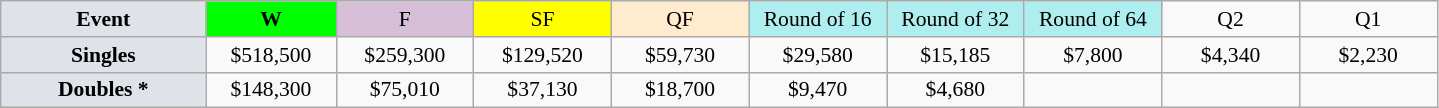<table class=wikitable style=font-size:90%;text-align:center>
<tr>
<td style="width:130px; background:#dfe2e9;"><strong>Event</strong></td>
<td style="width:80px; background:lime;"><strong>W</strong></td>
<td style="width:85px; background:thistle;">F</td>
<td style="width:85px; background:#ff0;">SF</td>
<td style="width:85px; background:#ffebcd;">QF</td>
<td style="width:85px; background:#afeeee;">Round of 16</td>
<td style="width:85px; background:#afeeee;">Round of 32</td>
<td style="width:85px; background:#afeeee;">Round of 64</td>
<td width=85>Q2</td>
<td width=85>Q1</td>
</tr>
<tr>
<td style="background:#dfe2e9;"><strong>Singles</strong></td>
<td>$518,500</td>
<td>$259,300</td>
<td>$129,520</td>
<td>$59,730</td>
<td>$29,580</td>
<td>$15,185</td>
<td>$7,800</td>
<td>$4,340</td>
<td>$2,230</td>
</tr>
<tr>
<td style="background:#dfe2e9;"><strong>Doubles *</strong></td>
<td>$148,300</td>
<td>$75,010</td>
<td>$37,130</td>
<td>$18,700</td>
<td>$9,470</td>
<td>$4,680</td>
<td></td>
<td></td>
<td></td>
</tr>
</table>
